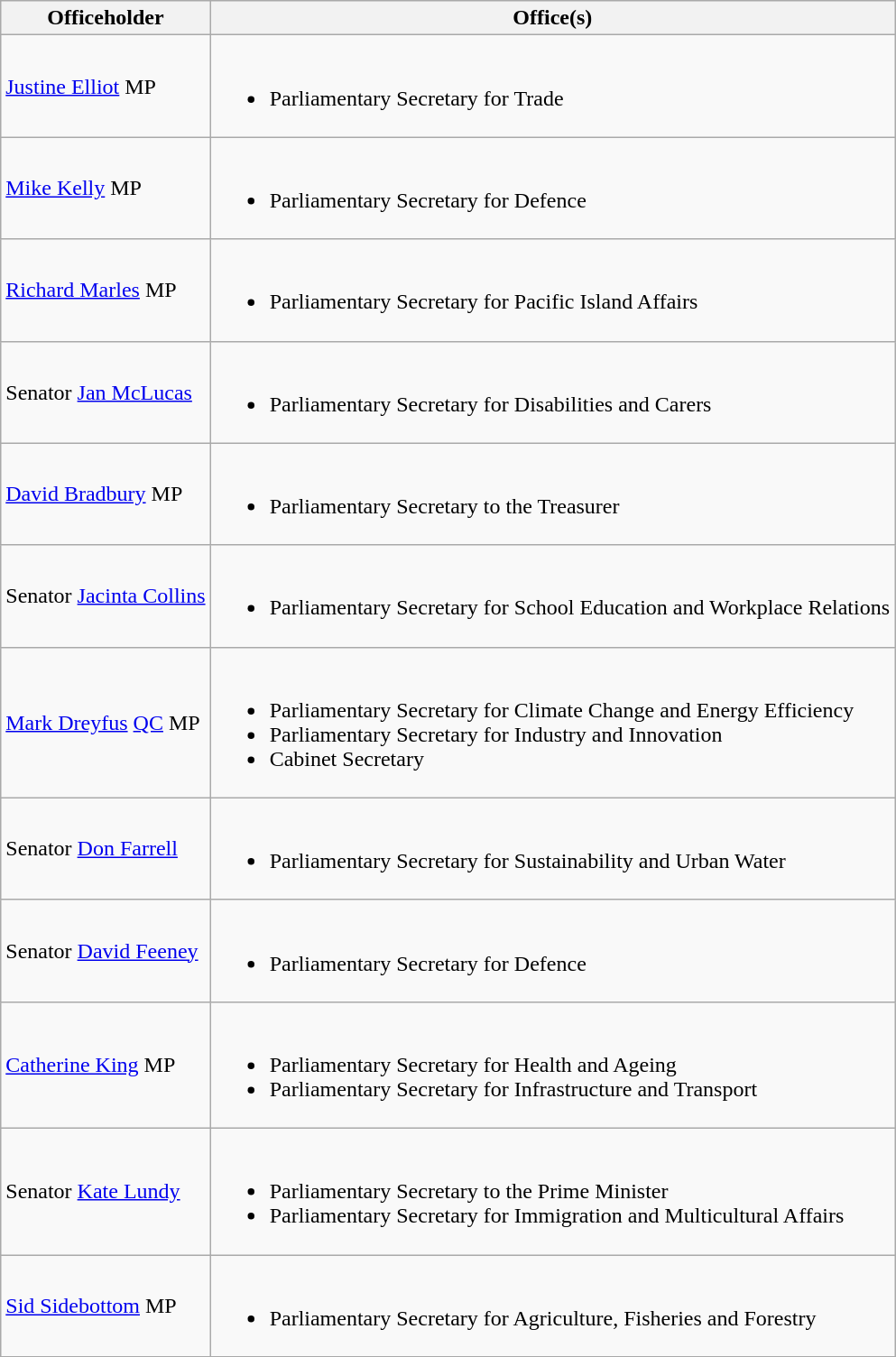<table class="wikitable">
<tr>
<th>Officeholder</th>
<th>Office(s)</th>
</tr>
<tr>
<td><a href='#'>Justine Elliot</a> MP</td>
<td><br><ul><li>Parliamentary Secretary for Trade</li></ul></td>
</tr>
<tr>
<td><a href='#'>Mike Kelly</a> MP</td>
<td><br><ul><li>Parliamentary Secretary for Defence</li></ul></td>
</tr>
<tr>
<td><a href='#'>Richard Marles</a> MP</td>
<td><br><ul><li>Parliamentary Secretary for Pacific Island Affairs</li></ul></td>
</tr>
<tr>
<td>Senator <a href='#'>Jan McLucas</a></td>
<td><br><ul><li>Parliamentary Secretary for Disabilities and Carers</li></ul></td>
</tr>
<tr>
<td><a href='#'>David Bradbury</a> MP</td>
<td><br><ul><li>Parliamentary Secretary to the Treasurer</li></ul></td>
</tr>
<tr>
<td>Senator <a href='#'>Jacinta Collins</a></td>
<td><br><ul><li>Parliamentary Secretary for School Education and Workplace Relations</li></ul></td>
</tr>
<tr>
<td><a href='#'>Mark Dreyfus</a> <a href='#'>QC</a> MP</td>
<td><br><ul><li>Parliamentary Secretary for Climate Change and Energy Efficiency</li><li>Parliamentary Secretary for Industry and Innovation</li><li>Cabinet Secretary</li></ul></td>
</tr>
<tr>
<td>Senator <a href='#'>Don Farrell</a></td>
<td><br><ul><li>Parliamentary Secretary for Sustainability and Urban Water</li></ul></td>
</tr>
<tr>
<td>Senator <a href='#'>David Feeney</a></td>
<td><br><ul><li>Parliamentary Secretary for Defence</li></ul></td>
</tr>
<tr>
<td><a href='#'>Catherine King</a> MP</td>
<td><br><ul><li>Parliamentary Secretary for Health and Ageing</li><li>Parliamentary Secretary for Infrastructure and Transport</li></ul></td>
</tr>
<tr>
<td>Senator <a href='#'>Kate Lundy</a></td>
<td><br><ul><li>Parliamentary Secretary to the Prime Minister</li><li>Parliamentary Secretary for Immigration and Multicultural Affairs</li></ul></td>
</tr>
<tr>
<td><a href='#'>Sid Sidebottom</a> MP</td>
<td><br><ul><li>Parliamentary Secretary for Agriculture, Fisheries and Forestry</li></ul></td>
</tr>
</table>
